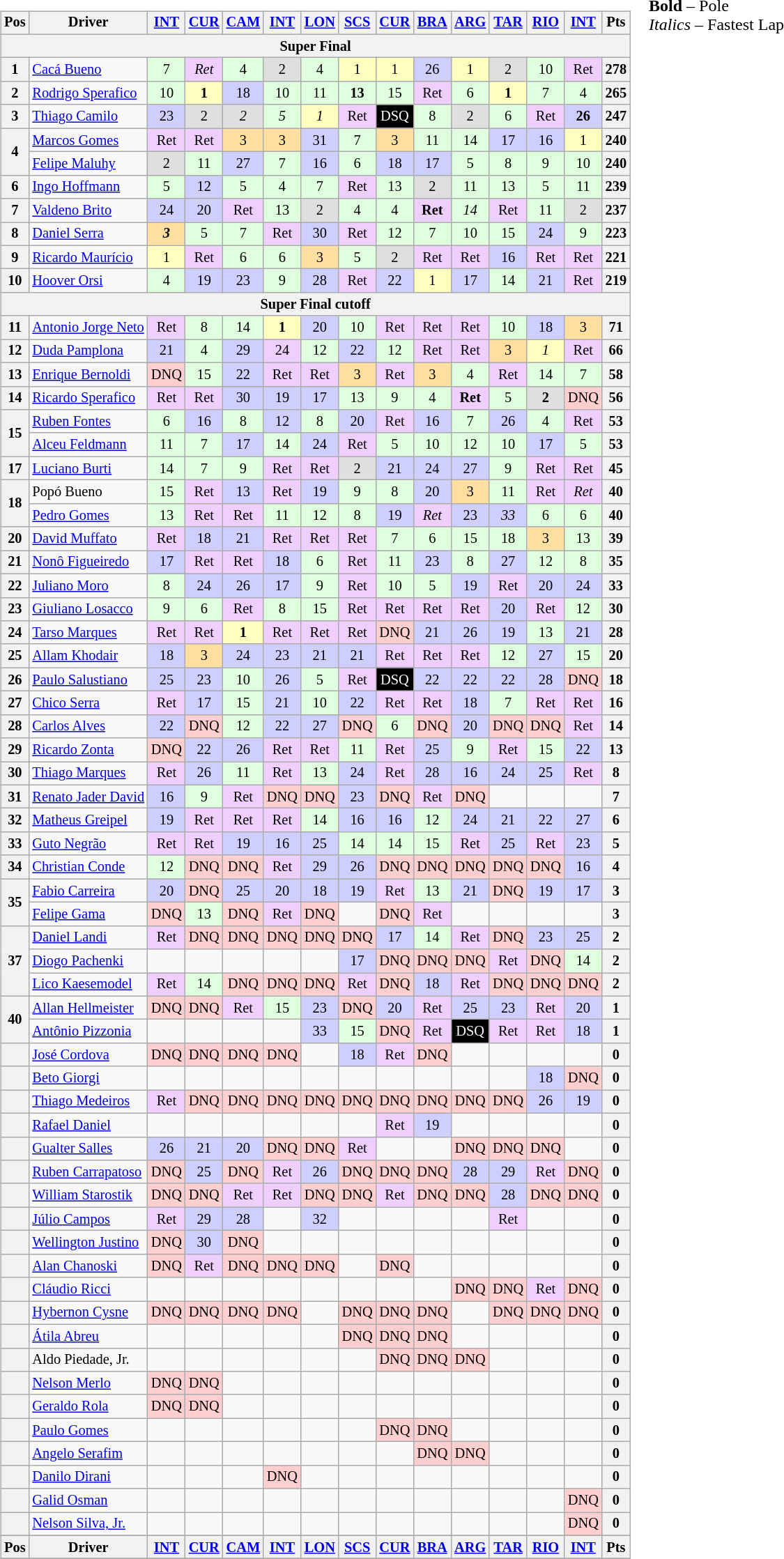<table>
<tr>
<td valign="top"><br><table align="left"| class="wikitable" style="font-size: 85%; text-align: center">
<tr valign="top">
<th valign="middle">Pos</th>
<th valign="middle">Driver</th>
<th><a href='#'>INT</a></th>
<th><a href='#'>CUR</a></th>
<th><a href='#'>CAM</a></th>
<th><a href='#'>INT</a></th>
<th><a href='#'>LON</a></th>
<th><a href='#'>SCS</a></th>
<th><a href='#'>CUR</a></th>
<th><a href='#'>BRA</a></th>
<th><a href='#'>ARG</a></th>
<th><a href='#'>TAR</a></th>
<th><a href='#'>RIO</a></th>
<th><a href='#'>INT</a></th>
<th valign="middle">Pts</th>
</tr>
<tr>
<th colspan=15>Super Final</th>
</tr>
<tr>
<th>1</th>
<td align=left><a href='#'>Cacá Bueno</a></td>
<td style="background:#dfffdf;">7</td>
<td style="background:#efcfff;"><em>Ret</em></td>
<td style="background:#dfffdf;">4</td>
<td style="background:#dfdfdf;">2</td>
<td style="background:#dfffdf;">4</td>
<td style="background:#ffffbf;">1</td>
<td style="background:#ffffbf;">1</td>
<td style="background:#cfcfff;">26</td>
<td style="background:#ffffbf;">1</td>
<td style="background:#dfdfdf;">2</td>
<td style="background:#dfffdf;">10</td>
<td style="background:#efcfff;">Ret</td>
<th>278</th>
</tr>
<tr>
<th>2</th>
<td align=left><a href='#'>Rodrigo Sperafico</a></td>
<td style="background:#dfffdf;">10</td>
<td style="background:#ffffbf;"><strong>1</strong></td>
<td style="background:#cfcfff;">18</td>
<td style="background:#dfffdf;">10</td>
<td style="background:#dfffdf;">11</td>
<td style="background:#dfffdf;"><strong>13</strong></td>
<td style="background:#dfffdf;">15</td>
<td style="background:#efcfff;">Ret</td>
<td style="background:#dfffdf;">6</td>
<td style="background:#ffffbf;"><strong>1</strong></td>
<td style="background:#dfffdf;">7</td>
<td style="background:#dfffdf;">4</td>
<th>265</th>
</tr>
<tr>
<th>3</th>
<td align=left><a href='#'>Thiago Camilo</a></td>
<td style="background:#cfcfff;">23</td>
<td style="background:#dfdfdf;">2</td>
<td style="background:#dfdfdf;"><em>2</em></td>
<td style="background:#dfffdf;"><em>5</em></td>
<td style="background:#ffffbf;"><em>1</em></td>
<td style="background:#efcfff;">Ret</td>
<td style="background:#000000; color:white;">DSQ</td>
<td style="background:#dfffdf;">8</td>
<td style="background:#dfdfdf;">2</td>
<td style="background:#dfffdf;">6</td>
<td style="background:#efcfff;">Ret</td>
<td style="background:#cfcfff;"><strong>26</strong></td>
<th>247</th>
</tr>
<tr>
<th rowspan=2>4</th>
<td align=left><a href='#'>Marcos Gomes</a></td>
<td style="background:#efcfff;">Ret</td>
<td style="background:#efcfff;">Ret</td>
<td style="background:#ffdf9f;">3</td>
<td style="background:#ffdf9f;">3</td>
<td style="background:#cfcfff;">31</td>
<td style="background:#dfffdf;">7</td>
<td style="background:#ffdf9f;">3</td>
<td style="background:#dfffdf;">11</td>
<td style="background:#dfffdf;">14</td>
<td style="background:#cfcfff;">17</td>
<td style="background:#cfcfff;">16</td>
<td style="background:#ffffbf;">1</td>
<th>240</th>
</tr>
<tr>
<td align=left><a href='#'>Felipe Maluhy</a></td>
<td style="background:#dfdfdf;">2</td>
<td style="background:#dfffdf;">11</td>
<td style="background:#cfcfff;">27</td>
<td style="background:#dfffdf;">7</td>
<td style="background:#cfcfff;">16</td>
<td style="background:#dfffdf;">6</td>
<td style="background:#cfcfff;">18</td>
<td style="background:#cfcfff;">17</td>
<td style="background:#dfffdf;">5</td>
<td style="background:#dfffdf;">8</td>
<td style="background:#dfffdf;">9</td>
<td style="background:#dfffdf;">10</td>
<th>240</th>
</tr>
<tr>
<th>6</th>
<td align=left><a href='#'>Ingo Hoffmann</a></td>
<td style="background:#dfffdf;">5</td>
<td style="background:#cfcfff;">12</td>
<td style="background:#dfffdf;">5</td>
<td style="background:#dfffdf;">4</td>
<td style="background:#dfffdf;">7</td>
<td style="background:#efcfff;">Ret</td>
<td style="background:#dfffdf;">13</td>
<td style="background:#dfdfdf;">2</td>
<td style="background:#dfffdf;">11</td>
<td style="background:#dfffdf;">13</td>
<td style="background:#dfffdf;">5</td>
<td style="background:#dfffdf;">11</td>
<th>239</th>
</tr>
<tr>
<th>7</th>
<td align=left><a href='#'>Valdeno Brito</a></td>
<td style="background:#cfcfff;">24</td>
<td style="background:#cfcfff;">20</td>
<td style="background:#efcfff;">Ret</td>
<td style="background:#dfffdf;">13</td>
<td style="background:#dfdfdf;">2</td>
<td style="background:#dfffdf;">4</td>
<td style="background:#dfffdf;">4</td>
<td style="background:#efcfff;"><strong>Ret</strong></td>
<td style="background:#dfffdf;"><em>14</em></td>
<td style="background:#efcfff;">Ret</td>
<td style="background:#dfffdf;">11</td>
<td style="background:#dfdfdf;">2</td>
<th>237</th>
</tr>
<tr>
<th>8</th>
<td align=left><a href='#'>Daniel Serra</a></td>
<td style="background:#ffdf9f;"><strong><em>3</em></strong></td>
<td style="background:#dfffdf;">5</td>
<td style="background:#dfffdf;">7</td>
<td style="background:#efcfff;">Ret</td>
<td style="background:#cfcfff;">30</td>
<td style="background:#efcfff;">Ret</td>
<td style="background:#dfffdf;">12</td>
<td style="background:#dfffdf;">7</td>
<td style="background:#dfffdf;">10</td>
<td style="background:#dfffdf;">15</td>
<td style="background:#cfcfff;">24</td>
<td style="background:#dfffdf;">9</td>
<th>223</th>
</tr>
<tr>
<th>9</th>
<td align=left><a href='#'>Ricardo Maurício</a></td>
<td style="background:#ffffbf;">1</td>
<td style="background:#efcfff;">Ret</td>
<td style="background:#dfffdf;">6</td>
<td style="background:#dfffdf;">6</td>
<td style="background:#ffdf9f;">3</td>
<td style="background:#dfffdf;">5</td>
<td style="background:#dfdfdf;">2</td>
<td style="background:#efcfff;">Ret</td>
<td style="background:#efcfff;">Ret</td>
<td style="background:#cfcfff;">16</td>
<td style="background:#efcfff;">Ret</td>
<td style="background:#efcfff;">Ret</td>
<th>221</th>
</tr>
<tr>
<th>10</th>
<td align=left><a href='#'>Hoover Orsi</a></td>
<td style="background:#dfffdf;">4</td>
<td style="background:#cfcfff;">19</td>
<td style="background:#cfcfff;">23</td>
<td style="background:#dfffdf;">9</td>
<td style="background:#cfcfff;">28</td>
<td style="background:#efcfff;">Ret</td>
<td style="background:#cfcfff;">22</td>
<td style="background:#ffffbf;">1</td>
<td style="background:#cfcfff;">17</td>
<td style="background:#dfffdf;">14</td>
<td style="background:#cfcfff;">21</td>
<td style="background:#efcfff;">Ret</td>
<th>219</th>
</tr>
<tr>
<th colspan=15>Super Final cutoff</th>
</tr>
<tr>
<th>11</th>
<td align=left><a href='#'>Antonio Jorge Neto</a></td>
<td style="background:#efcfff;">Ret</td>
<td style="background:#dfffdf;">8</td>
<td style="background:#dfffdf;">14</td>
<td style="background:#ffffbf;"><strong>1</strong></td>
<td style="background:#cfcfff;">20</td>
<td style="background:#dfffdf;">10</td>
<td style="background:#efcfff;">Ret</td>
<td style="background:#efcfff;">Ret</td>
<td style="background:#efcfff;">Ret</td>
<td style="background:#dfffdf;">10</td>
<td style="background:#cfcfff;">18</td>
<td style="background:#ffdf9f;">3</td>
<th>71</th>
</tr>
<tr>
<th>12</th>
<td align=left><a href='#'>Duda Pamplona</a></td>
<td style="background:#cfcfff;">21</td>
<td style="background:#dfffdf;">4</td>
<td style="background:#cfcfff;">29</td>
<td style="background:#efcfff;">24</td>
<td style="background:#dfffdf;">12</td>
<td style="background:#cfcfff;">22</td>
<td style="background:#dfffdf;">12</td>
<td style="background:#efcfff;">Ret</td>
<td style="background:#efcfff;">Ret</td>
<td style="background:#ffdf9f;">3</td>
<td style="background:#ffffbf;"><em>1</em></td>
<td style="background:#efcfff;">Ret</td>
<th>66</th>
</tr>
<tr>
<th>13</th>
<td align=left><a href='#'>Enrique Bernoldi</a></td>
<td style="background:#ffcfcf;">DNQ</td>
<td style="background:#dfffdf;">15</td>
<td style="background:#cfcfff;">22</td>
<td style="background:#efcfff;">Ret</td>
<td style="background:#efcfff;">Ret</td>
<td style="background:#ffdf9f;">3</td>
<td style="background:#efcfff;">Ret</td>
<td style="background:#ffdf9f;">3</td>
<td style="background:#dfffdf;">4</td>
<td style="background:#efcfff;">Ret</td>
<td style="background:#dfffdf;">14</td>
<td style="background:#dfffdf;">7</td>
<th>58</th>
</tr>
<tr>
<th>14</th>
<td align=left><a href='#'>Ricardo Sperafico</a></td>
<td style="background:#efcfff;">Ret</td>
<td style="background:#efcfff;">Ret</td>
<td style="background:#cfcfff;">30</td>
<td style="background:#cfcfff;">19</td>
<td style="background:#cfcfff;">17</td>
<td style="background:#dfffdf;">13</td>
<td style="background:#dfffdf;">9</td>
<td style="background:#dfffdf;">4</td>
<td style="background:#efcfff;"><strong>Ret</strong></td>
<td style="background:#dfffdf;">5</td>
<td style="background:#dfdfdf;"><strong>2</strong></td>
<td style="background:#ffcfcf;">DNQ</td>
<th>56</th>
</tr>
<tr>
<th rowspan=2>15</th>
<td align=left><a href='#'>Ruben Fontes</a></td>
<td style="background:#dfffdf;">6</td>
<td style="background:#cfcfff;">16</td>
<td style="background:#dfffdf;">8</td>
<td style="background:#cfcfff;">12</td>
<td style="background:#dfffdf;">8</td>
<td style="background:#cfcfff;">20</td>
<td style="background:#efcfff;">Ret</td>
<td style="background:#cfcfff;">16</td>
<td style="background:#dfffdf;">7</td>
<td style="background:#cfcfff;">26</td>
<td style="background:#dfffdf;">4</td>
<td style="background:#efcfff;">Ret</td>
<th>53</th>
</tr>
<tr>
<td align=left><a href='#'>Alceu Feldmann</a></td>
<td style="background:#dfffdf;">11</td>
<td style="background:#dfffdf;">7</td>
<td style="background:#cfcfff;">17</td>
<td style="background:#dfffdf;">14</td>
<td style="background:#cfcfff;">24</td>
<td style="background:#efcfff;">Ret</td>
<td style="background:#dfffdf;">5</td>
<td style="background:#dfffdf;">10</td>
<td style="background:#dfffdf;">12</td>
<td style="background:#dfffdf;">10</td>
<td style="background:#cfcfff;">17</td>
<td style="background:#dfffdf;">5</td>
<th>53</th>
</tr>
<tr>
<th>17</th>
<td align=left><a href='#'>Luciano Burti</a></td>
<td style="background:#dfffdf;">14</td>
<td style="background:#dfffdf;">7</td>
<td style="background:#dfffdf;">9</td>
<td style="background:#efcfff;">Ret</td>
<td style="background:#efcfff;">Ret</td>
<td style="background:#dfdfdf;">2</td>
<td style="background:#cfcfff;">21</td>
<td style="background:#cfcfff;">24</td>
<td style="background:#cfcfff;">27</td>
<td style="background:#dfffdf;">9</td>
<td style="background:#efcfff;">Ret</td>
<td style="background:#efcfff;">Ret</td>
<th>45</th>
</tr>
<tr>
<th rowspan=2>18</th>
<td align=left>Popó Bueno</td>
<td style="background:#dfffdf;">15</td>
<td style="background:#efcfff;">Ret</td>
<td style="background:#cfcfff;">13</td>
<td style="background:#efcfff;">Ret</td>
<td style="background:#cfcfff;">19</td>
<td style="background:#dfffdf;">9</td>
<td style="background:#dfffdf;">8</td>
<td style="background:#cfcfff;">20</td>
<td style="background:#ffdf9f;">3</td>
<td style="background:#dfffdf;">11</td>
<td style="background:#efcfff;">Ret</td>
<td style="background:#efcfff;"><em>Ret</em></td>
<th>40</th>
</tr>
<tr>
<td align=left><a href='#'>Pedro Gomes</a></td>
<td style="background:#dfffdf;">13</td>
<td style="background:#efcfff;">Ret</td>
<td style="background:#efcfff;">Ret</td>
<td style="background:#dfffdf;">11</td>
<td style="background:#dfffdf;">12</td>
<td style="background:#dfffdf;">8</td>
<td style="background:#cfcfff;">19</td>
<td style="background:#efcfff;"><em>Ret</em></td>
<td style="background:#cfcfff;">23</td>
<td style="background:#cfcfff;"><em>33</em></td>
<td style="background:#dfffdf;">6</td>
<td style="background:#dfffdf;">6</td>
<th>40</th>
</tr>
<tr>
<th>20</th>
<td align=left><a href='#'>David Muffato</a></td>
<td style="background:#efcfff;">Ret</td>
<td style="background:#cfcfff;">18</td>
<td style="background:#cfcfff;">21</td>
<td style="background:#efcfff;">Ret</td>
<td style="background:#efcfff;">Ret</td>
<td style="background:#efcfff;">Ret</td>
<td style="background:#dfffdf;">7</td>
<td style="background:#dfffdf;">6</td>
<td style="background:#dfffdf;">15</td>
<td style="background:#dfffdf;">18</td>
<td style="background:#ffdf9f;">3</td>
<td style="background:#dfffdf;">13</td>
<th>39</th>
</tr>
<tr>
<th>21</th>
<td align=left><a href='#'>Nonô Figueiredo</a></td>
<td style="background:#cfcfff;">17</td>
<td style="background:#efcfff;">Ret</td>
<td style="background:#efcfff;">Ret</td>
<td style="background:#cfcfff;">18</td>
<td style="background:#dfffdf;">6</td>
<td style="background:#efcfff;">Ret</td>
<td style="background:#dfffdf;">11</td>
<td style="background:#cfcfff;">23</td>
<td style="background:#dfffdf;">8</td>
<td style="background:#cfcfff;">27</td>
<td style="background:#dfffdf;">12</td>
<td style="background:#dfffdf;">8</td>
<th>35</th>
</tr>
<tr>
<th>22</th>
<td align=left><a href='#'>Juliano Moro</a></td>
<td style="background:#dfffdf;">8</td>
<td style="background:#cfcfff;">24</td>
<td style="background:#cfcfff;">26</td>
<td style="background:#cfcfff;">17</td>
<td style="background:#dfffdf;">9</td>
<td style="background:#efcfff;">Ret</td>
<td style="background:#dfffdf;">10</td>
<td style="background:#dfffdf;">5</td>
<td style="background:#cfcfff;">19</td>
<td style="background:#efcfff;">Ret</td>
<td style="background:#cfcfff;">20</td>
<td style="background:#cfcfff;">24</td>
<th>33</th>
</tr>
<tr>
<th>23</th>
<td align=left><a href='#'>Giuliano Losacco</a></td>
<td style="background:#dfffdf;">9</td>
<td style="background:#dfffdf;">6</td>
<td style="background:#efcfff;">Ret</td>
<td style="background:#dfffdf;">8</td>
<td style="background:#dfffdf;">15</td>
<td style="background:#efcfff;">Ret</td>
<td style="background:#efcfff;">Ret</td>
<td style="background:#efcfff;">Ret</td>
<td style="background:#efcfff;">Ret</td>
<td style="background:#cfcfff;">20</td>
<td style="background:#efcfff;">Ret</td>
<td style="background:#dfffdf;">12</td>
<th>30</th>
</tr>
<tr>
<th>24</th>
<td align=left><a href='#'>Tarso Marques</a></td>
<td style="background:#efcfff;">Ret</td>
<td style="background:#efcfff;">Ret</td>
<td style="background:#ffffbf;"><strong>1</strong></td>
<td style="background:#efcfff;">Ret</td>
<td style="background:#efcfff;">Ret</td>
<td style="background:#efcfff;">Ret</td>
<td style="background:#ffcfcf;">DNQ</td>
<td style="background:#cfcfff;">21</td>
<td style="background:#cfcfff;">26</td>
<td style="background:#cfcfff;">19</td>
<td style="background:#dfffdf;">13</td>
<td style="background:#cfcfff;">21</td>
<th>28</th>
</tr>
<tr>
<th>25</th>
<td align=left><a href='#'>Allam Khodair</a></td>
<td style="background:#cfcfff;">18</td>
<td style="background:#ffdf9f;">3</td>
<td style="background:#cfcfff;">24</td>
<td style="background:#cfcfff;">23</td>
<td style="background:#cfcfff;">21</td>
<td style="background:#cfcfff;">21</td>
<td style="background:#efcfff;">Ret</td>
<td style="background:#efcfff;">Ret</td>
<td style="background:#efcfff;">Ret</td>
<td style="background:#dfffdf;">12</td>
<td style="background:#cfcfff;">27</td>
<td style="background:#dfffdf;">15</td>
<th>20</th>
</tr>
<tr>
<th>26</th>
<td align=left><a href='#'>Paulo Salustiano</a></td>
<td style="background:#cfcfff;">25</td>
<td style="background:#cfcfff;">23</td>
<td style="background:#dfffdf;">10</td>
<td style="background:#cfcfff;">26</td>
<td style="background:#dfffdf;">5</td>
<td style="background:#efcfff;">Ret</td>
<td style="background:#000000; color:white;">DSQ</td>
<td style="background:#cfcfff;">22</td>
<td style="background:#cfcfff;">22</td>
<td style="background:#cfcfff;">22</td>
<td style="background:#cfcfff;">28</td>
<td style="background:#ffcfcf;">DNQ</td>
<th>18</th>
</tr>
<tr>
<th>27</th>
<td align=left><a href='#'>Chico Serra</a></td>
<td style="background:#efcfff;">Ret</td>
<td style="background:#cfcfff;">17</td>
<td style="background:#dfffdf;">15</td>
<td style="background:#cfcfff;">21</td>
<td style="background:#dfffdf;">10</td>
<td style="background:#cfcfff;">22</td>
<td style="background:#efcfff;">Ret</td>
<td style="background:#efcfff;">Ret</td>
<td style="background:#cfcfff;">18</td>
<td style="background:#dfffdf;">7</td>
<td style="background:#efcfff;">Ret</td>
<td style="background:#efcfff;">Ret</td>
<th>16</th>
</tr>
<tr>
<th>28</th>
<td align=left><a href='#'>Carlos Alves</a></td>
<td style="background:#cfcfff;">22</td>
<td style="background:#ffcfcf;">DNQ</td>
<td style="background:#dfffdf;">12</td>
<td style="background:#cfcfff;">22</td>
<td style="background:#cfcfff;">27</td>
<td style="background:#ffcfcf;">DNQ</td>
<td style="background:#dfffdf;">6</td>
<td style="background:#ffcfcf;">DNQ</td>
<td style="background:#cfcfff;">20</td>
<td style="background:#ffcfcf;">DNQ</td>
<td style="background:#ffcfcf;">DNQ</td>
<td style="background:#efcfff;">Ret</td>
<th>14</th>
</tr>
<tr>
<th>29</th>
<td align=left><a href='#'>Ricardo Zonta</a></td>
<td style="background:#ffcfcf;">DNQ</td>
<td style="background:#cfcfff;">22</td>
<td style="background:#cfcfff;">26</td>
<td style="background:#efcfff;">Ret</td>
<td style="background:#efcfff;">Ret</td>
<td style="background:#dfffdf;">11</td>
<td style="background:#efcfff;">Ret</td>
<td style="background:#cfcfff;">25</td>
<td style="background:#dfffdf;">9</td>
<td style="background:#efcfff;">Ret</td>
<td style="background:#dfffdf;">15</td>
<td style="background:#cfcfff;">22</td>
<th>13</th>
</tr>
<tr>
<th>30</th>
<td align=left><a href='#'>Thiago Marques</a></td>
<td style="background:#efcfff;">Ret</td>
<td style="background:#cfcfff;">26</td>
<td style="background:#dfffdf;">11</td>
<td style="background:#efcfff;">Ret</td>
<td style="background:#dfffdf;">13</td>
<td style="background:#cfcfff;">24</td>
<td style="background:#efcfff;">Ret</td>
<td style="background:#cfcfff;">28</td>
<td style="background:#cfcfff;">16</td>
<td style="background:#cfcfff;">24</td>
<td style="background:#cfcfff;">25</td>
<td style="background:#efcfff;">Ret</td>
<th>8</th>
</tr>
<tr>
<th>31</th>
<td align=left><a href='#'>Renato Jader David</a></td>
<td style="background:#cfcfff;">16</td>
<td style="background:#dfffdf;">9</td>
<td style="background:#efcfff;">Ret</td>
<td style="background:#ffcfcf;">DNQ</td>
<td style="background:#ffcfcf;">DNQ</td>
<td style="background:#cfcfff;">23</td>
<td style="background:#ffcfcf;">DNQ</td>
<td style="background:#efcfff;">Ret</td>
<td style="background:#ffcfcf;">DNQ</td>
<td></td>
<td></td>
<td></td>
<th>7</th>
</tr>
<tr>
<th>32</th>
<td align=left><a href='#'>Matheus Greipel</a></td>
<td style="background:#cfcfff;">19</td>
<td style="background:#efcfff;">Ret</td>
<td style="background:#efcfff;">Ret</td>
<td style="background:#efcfff;">Ret</td>
<td style="background:#dfffdf;">14</td>
<td style="background:#cfcfff;">16</td>
<td style="background:#cfcfff;">16</td>
<td style="background:#dfffdf;">12</td>
<td style="background:#cfcfff;">24</td>
<td style="background:#cfcfff;">21</td>
<td style="background:#cfcfff;">22</td>
<td style="background:#cfcfff;">27</td>
<th>6</th>
</tr>
<tr>
<th>33</th>
<td align=left><a href='#'>Guto Negrão</a></td>
<td style="background:#efcfff;">Ret</td>
<td style="background:#efcfff;">Ret</td>
<td style="background:#cfcfff;">19</td>
<td style="background:#cfcfff;">16</td>
<td style="background:#cfcfff;">25</td>
<td style="background:#dfffdf;">14</td>
<td style="background:#dfffdf;">14</td>
<td style="background:#dfffdf;">15</td>
<td style="background:#efcfff;">Ret</td>
<td style="background:#cfcfff;">25</td>
<td style="background:#efcfff;">Ret</td>
<td style="background:#cfcfff;">23</td>
<th>5</th>
</tr>
<tr>
<th>34</th>
<td align=left><a href='#'>Christian Conde</a></td>
<td style="background:#dfffdf;">12</td>
<td style="background:#ffcfcf;">DNQ</td>
<td style="background:#ffcfcf;">DNQ</td>
<td style="background:#efcfff;">Ret</td>
<td style="background:#cfcfff;">29</td>
<td style="background:#cfcfff;">26</td>
<td style="background:#ffcfcf;">DNQ</td>
<td style="background:#ffcfcf;">DNQ</td>
<td style="background:#ffcfcf;">DNQ</td>
<td style="background:#ffcfcf;">DNQ</td>
<td style="background:#ffcfcf;">DNQ</td>
<td style="background:#cfcfff;">16</td>
<th>4</th>
</tr>
<tr>
<th rowspan=2>35</th>
<td align=left><a href='#'>Fabio Carreira</a></td>
<td style="background:#cfcfff;">20</td>
<td style="background:#ffcfcf;">DNQ</td>
<td style="background:#cfcfff;">25</td>
<td style="background:#cfcfff;">20</td>
<td style="background:#cfcfff;">18</td>
<td style="background:#cfcfff;">19</td>
<td style="background:#efcfff;">Ret</td>
<td style="background:#dfffdf;">13</td>
<td style="background:#cfcfff;">21</td>
<td style="background:#ffcfcf;">DNQ</td>
<td style="background:#cfcfff;">19</td>
<td style="background:#cfcfff;">17</td>
<th>3</th>
</tr>
<tr>
<td align=left><a href='#'>Felipe Gama</a></td>
<td style="background:#ffcfcf;">DNQ</td>
<td style="background:#dfffdf;">13</td>
<td style="background:#ffcfcf;">DNQ</td>
<td style="background:#efcfff;">Ret</td>
<td style="background:#ffcfcf;">DNQ</td>
<td></td>
<td style="background:#ffcfcf;">DNQ</td>
<td style="background:#efcfff;">Ret</td>
<td></td>
<td></td>
<td></td>
<td></td>
<th>3</th>
</tr>
<tr>
<th rowspan=3>37</th>
<td align=left><a href='#'>Daniel Landi</a></td>
<td style="background:#efcfff;">Ret</td>
<td style="background:#ffcfcf;">DNQ</td>
<td style="background:#ffcfcf;">DNQ</td>
<td style="background:#ffcfcf;">DNQ</td>
<td style="background:#ffcfcf;">DNQ</td>
<td style="background:#ffcfcf;">DNQ</td>
<td style="background:#cfcfff;">17</td>
<td style="background:#dfffdf;">14</td>
<td style="background:#efcfff;">Ret</td>
<td style="background:#ffcfcf;">DNQ</td>
<td style="background:#cfcfff;">23</td>
<td style="background:#cfcfff;">25</td>
<th>2</th>
</tr>
<tr>
<td align=left><a href='#'>Diogo Pachenki</a></td>
<td></td>
<td></td>
<td></td>
<td></td>
<td></td>
<td style="background:#cfcfff;">17</td>
<td style="background:#ffcfcf;">DNQ</td>
<td style="background:#ffcfcf;">DNQ</td>
<td style="background:#ffcfcf;">DNQ</td>
<td style="background:#efcfff;">Ret</td>
<td style="background:#ffcfcf;">DNQ</td>
<td style="background:#dfffdf;">14</td>
<th>2</th>
</tr>
<tr>
<td align=left><a href='#'>Lico Kaesemodel</a></td>
<td style="background:#efcfff;">Ret</td>
<td style="background:#dfffdf;">14</td>
<td style="background:#ffcfcf;">DNQ</td>
<td style="background:#ffcfcf;">DNQ</td>
<td style="background:#ffcfcf;">DNQ</td>
<td style="background:#efcfff;">Ret</td>
<td style="background:#ffcfcf;">DNQ</td>
<td style="background:#cfcfff;">18</td>
<td style="background:#efcfff;">Ret</td>
<td style="background:#ffcfcf;">DNQ</td>
<td style="background:#ffcfcf;">DNQ</td>
<td style="background:#ffcfcf;">DNQ</td>
<th>2</th>
</tr>
<tr>
<th rowspan=2>40</th>
<td align=left><a href='#'>Allan Hellmeister</a></td>
<td style="background:#ffcfcf;">DNQ</td>
<td style="background:#ffcfcf;">DNQ</td>
<td style="background:#efcfff;">Ret</td>
<td style="background:#dfffdf;">15</td>
<td style="background:#cfcfff;">23</td>
<td style="background:#ffcfcf;">DNQ</td>
<td style="background:#cfcfff;">20</td>
<td style="background:#efcfff;">Ret</td>
<td style="background:#cfcfff;">25</td>
<td style="background:#cfcfff;">23</td>
<td style="background:#efcfff;">Ret</td>
<td style="background:#cfcfff;">20</td>
<th>1</th>
</tr>
<tr>
<td align=left><a href='#'>Antônio Pizzonia</a></td>
<td></td>
<td></td>
<td></td>
<td></td>
<td style="background:#cfcfff;">33</td>
<td style="background:#dfffdf;">15</td>
<td style="background:#ffcfcf;">DNQ</td>
<td style="background:#efcfff;">Ret</td>
<td style="background:#000000; color:white;">DSQ</td>
<td style="background:#efcfff;">Ret</td>
<td style="background:#efcfff;">Ret</td>
<td style="background:#cfcfff;">18</td>
<th>1</th>
</tr>
<tr>
<th></th>
<td align=left><a href='#'>José Cordova</a></td>
<td style="background:#ffcfcf;">DNQ</td>
<td style="background:#ffcfcf;">DNQ</td>
<td style="background:#ffcfcf;">DNQ</td>
<td style="background:#ffcfcf;">DNQ</td>
<td></td>
<td style="background:#cfcfff;">18</td>
<td style="background:#efcfff;">Ret</td>
<td style="background:#ffcfcf;">DNQ</td>
<td></td>
<td></td>
<td></td>
<td></td>
<th>0</th>
</tr>
<tr>
<th></th>
<td align=left><a href='#'>Beto Giorgi</a></td>
<td></td>
<td></td>
<td></td>
<td></td>
<td></td>
<td></td>
<td></td>
<td></td>
<td></td>
<td></td>
<td style="background:#cfcfff;">18</td>
<td style="background:#ffcfcf;">DNQ</td>
<th>0</th>
</tr>
<tr>
<th></th>
<td align=left><a href='#'>Thiago Medeiros</a></td>
<td style="background:#efcfff;">Ret</td>
<td style="background:#ffcfcf;">DNQ</td>
<td style="background:#ffcfcf;">DNQ</td>
<td style="background:#ffcfcf;">DNQ</td>
<td style="background:#ffcfcf;">DNQ</td>
<td style="background:#ffcfcf;">DNQ</td>
<td style="background:#ffcfcf;">DNQ</td>
<td style="background:#ffcfcf;">DNQ</td>
<td style="background:#ffcfcf;">DNQ</td>
<td style="background:#ffcfcf;">DNQ</td>
<td style="background:#cfcfff;">26</td>
<td style="background:#cfcfff;">19</td>
<th>0</th>
</tr>
<tr>
<th></th>
<td align=left><a href='#'>Rafael Daniel</a></td>
<td></td>
<td></td>
<td></td>
<td></td>
<td></td>
<td></td>
<td style="background:#efcfff;">Ret</td>
<td style="background:#cfcfff;">19</td>
<td></td>
<td></td>
<td></td>
<td></td>
<th>0</th>
</tr>
<tr>
<th></th>
<td align=left><a href='#'>Gualter Salles</a></td>
<td style="background:#cfcfff;">26</td>
<td style="background:#cfcfff;">21</td>
<td style="background:#cfcfff;">20</td>
<td style="background:#ffcfcf;">DNQ</td>
<td style="background:#ffcfcf;">DNQ</td>
<td style="background:#efcfff;">Ret</td>
<td></td>
<td></td>
<td style="background:#ffcfcf;">DNQ</td>
<td style="background:#ffcfcf;">DNQ</td>
<td style="background:#ffcfcf;">DNQ</td>
<td></td>
<th>0</th>
</tr>
<tr>
<th></th>
<td align=left><a href='#'>Ruben Carrapatoso</a></td>
<td style="background:#ffcfcf;">DNQ</td>
<td style="background:#cfcfff;">25</td>
<td style="background:#ffcfcf;">DNQ</td>
<td style="background:#efcfff;">Ret</td>
<td style="background:#cfcfff;">26</td>
<td style="background:#ffcfcf;">DNQ</td>
<td style="background:#ffcfcf;">DNQ</td>
<td style="background:#ffcfcf;">DNQ</td>
<td style="background:#cfcfff;">28</td>
<td style="background:#cfcfff;">29</td>
<td style="background:#efcfff;">Ret</td>
<td style="background:#ffcfcf;">DNQ</td>
<th>0</th>
</tr>
<tr>
<th></th>
<td align=left><a href='#'>William Starostik</a></td>
<td style="background:#ffcfcf;">DNQ</td>
<td style="background:#ffcfcf;">DNQ</td>
<td style="background:#efcfff;">Ret</td>
<td style="background:#efcfff;">Ret</td>
<td style="background:#ffcfcf;">DNQ</td>
<td style="background:#ffcfcf;">DNQ</td>
<td style="background:#efcfff;">Ret</td>
<td style="background:#ffcfcf;">DNQ</td>
<td style="background:#ffcfcf;">DNQ</td>
<td style="background:#cfcfff;">28</td>
<td style="background:#ffcfcf;">DNQ</td>
<td style="background:#ffcfcf;">DNQ</td>
<th>0</th>
</tr>
<tr>
<th></th>
<td align=left><a href='#'>Júlio Campos</a></td>
<td style="background:#efcfff;">Ret</td>
<td style="background:#cfcfff;">29</td>
<td style="background:#cfcfff;">28</td>
<td></td>
<td style="background:#cfcfff;">32</td>
<td></td>
<td></td>
<td></td>
<td></td>
<td style="background:#efcfff;">Ret</td>
<td></td>
<td></td>
<th>0</th>
</tr>
<tr>
<th></th>
<td align=left><a href='#'>Wellington Justino</a></td>
<td style="background:#ffcfcf;">DNQ</td>
<td style="background:#cfcfff;">30</td>
<td style="background:#ffcfcf;">DNQ</td>
<td></td>
<td></td>
<td></td>
<td></td>
<td></td>
<td></td>
<td></td>
<td></td>
<td></td>
<th>0</th>
</tr>
<tr>
<th></th>
<td align=left><a href='#'>Alan Chanoski</a></td>
<td style="background:#ffcfcf;">DNQ</td>
<td style="background:#efcfff;">Ret</td>
<td style="background:#ffcfcf;">DNQ</td>
<td style="background:#ffcfcf;">DNQ</td>
<td style="background:#ffcfcf;">DNQ</td>
<td></td>
<td style="background:#ffcfcf;">DNQ</td>
<td></td>
<td></td>
<td></td>
<td></td>
<td></td>
<th>0</th>
</tr>
<tr>
<th></th>
<td align=left><a href='#'>Cláudio Ricci</a></td>
<td></td>
<td></td>
<td></td>
<td></td>
<td></td>
<td></td>
<td></td>
<td></td>
<td style="background:#ffcfcf;">DNQ</td>
<td style="background:#ffcfcf;">DNQ</td>
<td style="background:#efcfff;">Ret</td>
<td style="background:#ffcfcf;">DNQ</td>
<th>0</th>
</tr>
<tr>
<th></th>
<td align=left><a href='#'>Hybernon Cysne</a></td>
<td style="background:#ffcfcf;">DNQ</td>
<td style="background:#ffcfcf;">DNQ</td>
<td style="background:#ffcfcf;">DNQ</td>
<td style="background:#ffcfcf;">DNQ</td>
<td></td>
<td style="background:#ffcfcf;">DNQ</td>
<td style="background:#ffcfcf;">DNQ</td>
<td style="background:#ffcfcf;">DNQ</td>
<td></td>
<td style="background:#ffcfcf;">DNQ</td>
<td style="background:#ffcfcf;">DNQ</td>
<td style="background:#ffcfcf;">DNQ</td>
<th>0</th>
</tr>
<tr>
<th></th>
<td align=left><a href='#'>Átila Abreu</a></td>
<td></td>
<td></td>
<td></td>
<td></td>
<td></td>
<td style="background:#ffcfcf;">DNQ</td>
<td style="background:#ffcfcf;">DNQ</td>
<td style="background:#ffcfcf;">DNQ</td>
<td></td>
<td></td>
<td></td>
<td></td>
<th>0</th>
</tr>
<tr>
<th></th>
<td align=left>Aldo Piedade, Jr.</td>
<td></td>
<td></td>
<td></td>
<td></td>
<td></td>
<td></td>
<td style="background:#ffcfcf;">DNQ</td>
<td style="background:#ffcfcf;">DNQ</td>
<td style="background:#ffcfcf;">DNQ</td>
<td></td>
<td></td>
<td></td>
<th>0</th>
</tr>
<tr>
<th></th>
<td align=left><a href='#'>Nelson Merlo</a></td>
<td style="background:#ffcfcf;">DNQ</td>
<td style="background:#ffcfcf;">DNQ</td>
<td></td>
<td></td>
<td></td>
<td></td>
<td></td>
<td></td>
<td></td>
<td></td>
<td></td>
<td></td>
<th>0</th>
</tr>
<tr>
<th></th>
<td align=left><a href='#'>Geraldo Rola</a></td>
<td style="background:#ffcfcf;">DNQ</td>
<td style="background:#ffcfcf;">DNQ</td>
<td></td>
<td></td>
<td></td>
<td></td>
<td></td>
<td></td>
<td></td>
<td></td>
<td></td>
<td></td>
<th>0</th>
</tr>
<tr>
<th></th>
<td align=left><a href='#'>Paulo Gomes</a></td>
<td></td>
<td></td>
<td></td>
<td></td>
<td></td>
<td></td>
<td style="background:#ffcfcf;">DNQ</td>
<td style="background:#ffcfcf;">DNQ</td>
<td></td>
<td></td>
<td></td>
<td></td>
<th>0</th>
</tr>
<tr>
<th></th>
<td align=left><a href='#'>Angelo Serafim</a></td>
<td></td>
<td></td>
<td></td>
<td></td>
<td></td>
<td></td>
<td></td>
<td style="background:#ffcfcf;">DNQ</td>
<td style="background:#ffcfcf;">DNQ</td>
<td></td>
<td></td>
<td></td>
<th>0</th>
</tr>
<tr>
<th></th>
<td align=left><a href='#'>Danilo Dirani</a></td>
<td></td>
<td></td>
<td></td>
<td style="background:#ffcfcf;">DNQ</td>
<td></td>
<td></td>
<td></td>
<td></td>
<td></td>
<td></td>
<td></td>
<td></td>
<th>0</th>
</tr>
<tr>
<th></th>
<td align=left><a href='#'>Galid Osman</a></td>
<td></td>
<td></td>
<td></td>
<td></td>
<td></td>
<td></td>
<td></td>
<td></td>
<td></td>
<td></td>
<td></td>
<td style="background:#ffcfcf;">DNQ</td>
<th>0</th>
</tr>
<tr>
<th></th>
<td align=left><a href='#'>Nelson Silva, Jr.</a></td>
<td></td>
<td></td>
<td></td>
<td></td>
<td></td>
<td></td>
<td></td>
<td></td>
<td></td>
<td></td>
<td></td>
<td style="background:#ffcfcf;">DNQ</td>
<th>0</th>
</tr>
<tr>
</tr>
<tr valign="top">
<th valign="middle">Pos</th>
<th valign="middle">Driver</th>
<th><a href='#'>INT</a></th>
<th><a href='#'>CUR</a></th>
<th><a href='#'>CAM</a></th>
<th><a href='#'>INT</a></th>
<th><a href='#'>LON</a></th>
<th><a href='#'>SCS</a></th>
<th><a href='#'>CUR</a></th>
<th><a href='#'>BRA</a></th>
<th><a href='#'>ARG</a></th>
<th><a href='#'>TAR</a></th>
<th><a href='#'>RIO</a></th>
<th><a href='#'>INT</a></th>
<th valign="middle">Pts</th>
</tr>
<tr>
</tr>
</table>
</td>
<td valign="top"><br>
<span><strong>Bold</strong> – Pole<br>
<em>Italics</em> – Fastest Lap</span></td>
</tr>
</table>
